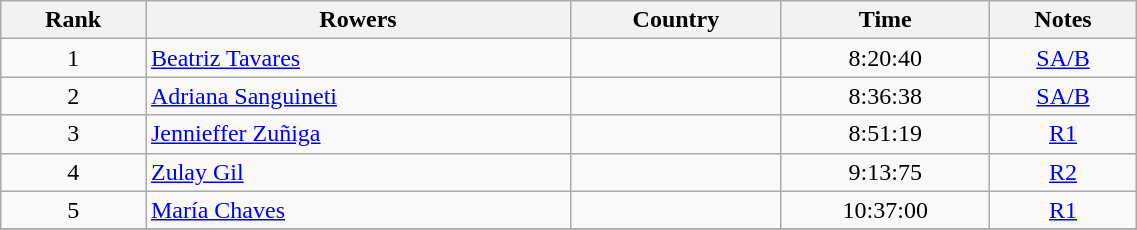<table class="wikitable" width=60% style="text-align:center">
<tr>
<th>Rank</th>
<th>Rowers</th>
<th>Country</th>
<th>Time</th>
<th>Notes</th>
</tr>
<tr>
<td>1</td>
<td align=left><a href='#'>Beatriz Tavares</a></td>
<td align=left></td>
<td>8:20:40</td>
<td><a href='#'>SA/B</a></td>
</tr>
<tr>
<td>2</td>
<td align=left><a href='#'>Adriana Sanguineti</a></td>
<td align=left></td>
<td>8:36:38</td>
<td><a href='#'>SA/B</a></td>
</tr>
<tr>
<td>3</td>
<td align=left><a href='#'>Jennieffer Zuñiga</a></td>
<td align=left></td>
<td>8:51:19</td>
<td><a href='#'>R1</a></td>
</tr>
<tr>
<td>4</td>
<td align=left><a href='#'>Zulay Gil</a></td>
<td align=left></td>
<td>9:13:75</td>
<td><a href='#'>R2</a></td>
</tr>
<tr>
<td>5</td>
<td align=left><a href='#'>María Chaves</a></td>
<td align=left></td>
<td>10:37:00</td>
<td><a href='#'>R1</a></td>
</tr>
<tr>
</tr>
</table>
